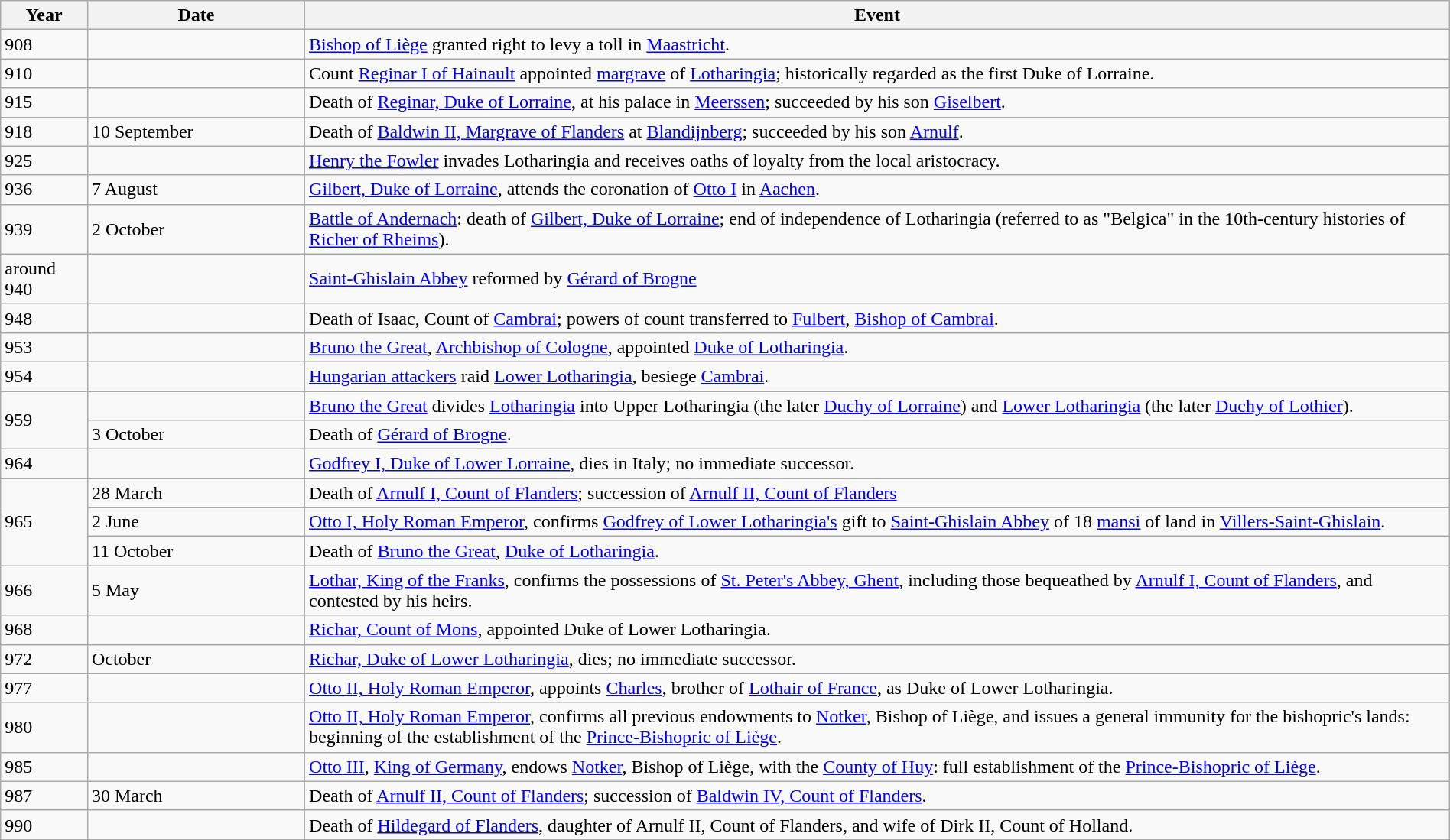<table class="wikitable" width="100%">
<tr>
<th style="width:6%">Year</th>
<th style="width:15%">Date</th>
<th>Event</th>
</tr>
<tr>
<td>908</td>
<td></td>
<td><a href='#'>Bishop of Liège</a> granted right to levy a toll in <a href='#'>Maastricht</a>.</td>
</tr>
<tr>
<td>910</td>
<td></td>
<td>Count <a href='#'>Reginar I of Hainault</a> appointed <a href='#'>margrave</a> of <a href='#'>Lotharingia</a>; historically regarded as the first Duke of Lorraine.</td>
</tr>
<tr>
<td>915</td>
<td></td>
<td>Death of <a href='#'>Reginar, Duke of Lorraine</a>, at his palace in <a href='#'>Meerssen</a>; succeeded by his son <a href='#'>Giselbert</a>.</td>
</tr>
<tr>
<td>918</td>
<td>10 September</td>
<td>Death of <a href='#'>Baldwin II, Margrave of Flanders</a> at <a href='#'>Blandijnberg</a>; succeeded by his son <a href='#'>Arnulf</a>.</td>
</tr>
<tr>
<td>925</td>
<td></td>
<td><a href='#'>Henry the Fowler</a> invades Lotharingia and receives oaths of loyalty from the local aristocracy.</td>
</tr>
<tr>
<td>936</td>
<td>7 August</td>
<td><a href='#'>Gilbert, Duke of Lorraine</a>, attends the coronation of <a href='#'>Otto I</a> in <a href='#'>Aachen</a>.</td>
</tr>
<tr>
<td>939</td>
<td>2 October</td>
<td><a href='#'>Battle of Andernach</a>: death of <a href='#'>Gilbert, Duke of Lorraine</a>; end of independence of Lotharingia (referred to as "Belgica" in the 10th-century histories of <a href='#'>Richer of Rheims</a>).</td>
</tr>
<tr>
<td>around 940</td>
<td></td>
<td><a href='#'>Saint-Ghislain Abbey</a> reformed by <a href='#'>Gérard of Brogne</a></td>
</tr>
<tr>
<td>948</td>
<td></td>
<td>Death of Isaac, Count of <a href='#'>Cambrai</a>; powers of count transferred to <a href='#'>Fulbert</a>, <a href='#'>Bishop of Cambrai</a>.</td>
</tr>
<tr>
<td>953</td>
<td></td>
<td><a href='#'>Bruno the Great</a>, <a href='#'>Archbishop of Cologne</a>, appointed <a href='#'>Duke of Lotharingia</a>.</td>
</tr>
<tr>
<td>954</td>
<td></td>
<td><a href='#'>Hungarian attackers</a> raid <a href='#'>Lower Lotharingia</a>, besiege <a href='#'>Cambrai</a>.</td>
</tr>
<tr>
<td rowspan="2">959</td>
<td></td>
<td><a href='#'>Bruno the Great</a> divides <a href='#'>Lotharingia</a> into Upper Lotharingia (the later <a href='#'>Duchy of Lorraine</a>) and <a href='#'>Lower Lotharingia</a> (the later <a href='#'>Duchy of Lothier</a>).</td>
</tr>
<tr>
<td>3 October</td>
<td>Death of <a href='#'>Gérard of Brogne</a>.</td>
</tr>
<tr>
<td>964</td>
<td></td>
<td><a href='#'>Godfrey I, Duke of Lower Lorraine</a>, dies in Italy; no immediate successor.</td>
</tr>
<tr>
<td rowspan="3">965</td>
<td>28 March</td>
<td>Death of <a href='#'>Arnulf I, Count of Flanders</a>; succession of <a href='#'>Arnulf II, Count of Flanders</a></td>
</tr>
<tr>
<td>2 June</td>
<td><a href='#'>Otto I, Holy Roman Emperor</a>, confirms <a href='#'>Godfrey of Lower Lotharingia's</a> gift to <a href='#'>Saint-Ghislain Abbey</a> of 18 <a href='#'>mansi</a> of land in <a href='#'>Villers-Saint-Ghislain</a>.</td>
</tr>
<tr>
<td>11 October</td>
<td>Death of <a href='#'>Bruno the Great</a>, <a href='#'>Duke of Lotharingia</a>.</td>
</tr>
<tr>
<td>966</td>
<td>5 May</td>
<td><a href='#'>Lothar, King of the Franks</a>, confirms the possessions of <a href='#'>St. Peter's Abbey, Ghent</a>, including those bequeathed by <a href='#'>Arnulf I, Count of Flanders</a>, and contested by his heirs.</td>
</tr>
<tr>
<td>968</td>
<td></td>
<td><a href='#'>Richar, Count of Mons</a>, appointed Duke of Lower Lotharingia.</td>
</tr>
<tr>
<td>972</td>
<td>October</td>
<td><a href='#'>Richar, Duke of Lower Lotharingia</a>, dies; no immediate successor.</td>
</tr>
<tr>
<td>977</td>
<td></td>
<td><a href='#'>Otto II, Holy Roman Emperor</a>, appoints <a href='#'>Charles</a>, brother of <a href='#'>Lothair of France</a>, as Duke of Lower Lotharingia.</td>
</tr>
<tr>
<td>980</td>
<td></td>
<td><a href='#'>Otto II, Holy Roman Emperor</a>, confirms all previous endowments to <a href='#'>Notker</a>, Bishop of Liège, and issues a general immunity for the bishopric's lands: beginning of the establishment of the <a href='#'>Prince-Bishopric of Liège</a>.</td>
</tr>
<tr>
<td>985</td>
<td></td>
<td><a href='#'>Otto III</a>, <a href='#'>King of Germany</a>, endows <a href='#'>Notker</a>, Bishop of Liège, with the <a href='#'>County of Huy</a>: full establishment of the <a href='#'>Prince-Bishopric of Liège</a>.</td>
</tr>
<tr>
<td>987</td>
<td>30 March</td>
<td>Death of <a href='#'>Arnulf II, Count of Flanders</a>; succession of <a href='#'>Baldwin IV, Count of Flanders</a>.</td>
</tr>
<tr>
<td>990</td>
<td></td>
<td>Death of <a href='#'>Hildegard of Flanders</a>, daughter of Arnulf II, Count of Flanders, and wife of Dirk II, Count of Holland.</td>
</tr>
<tr>
</tr>
</table>
